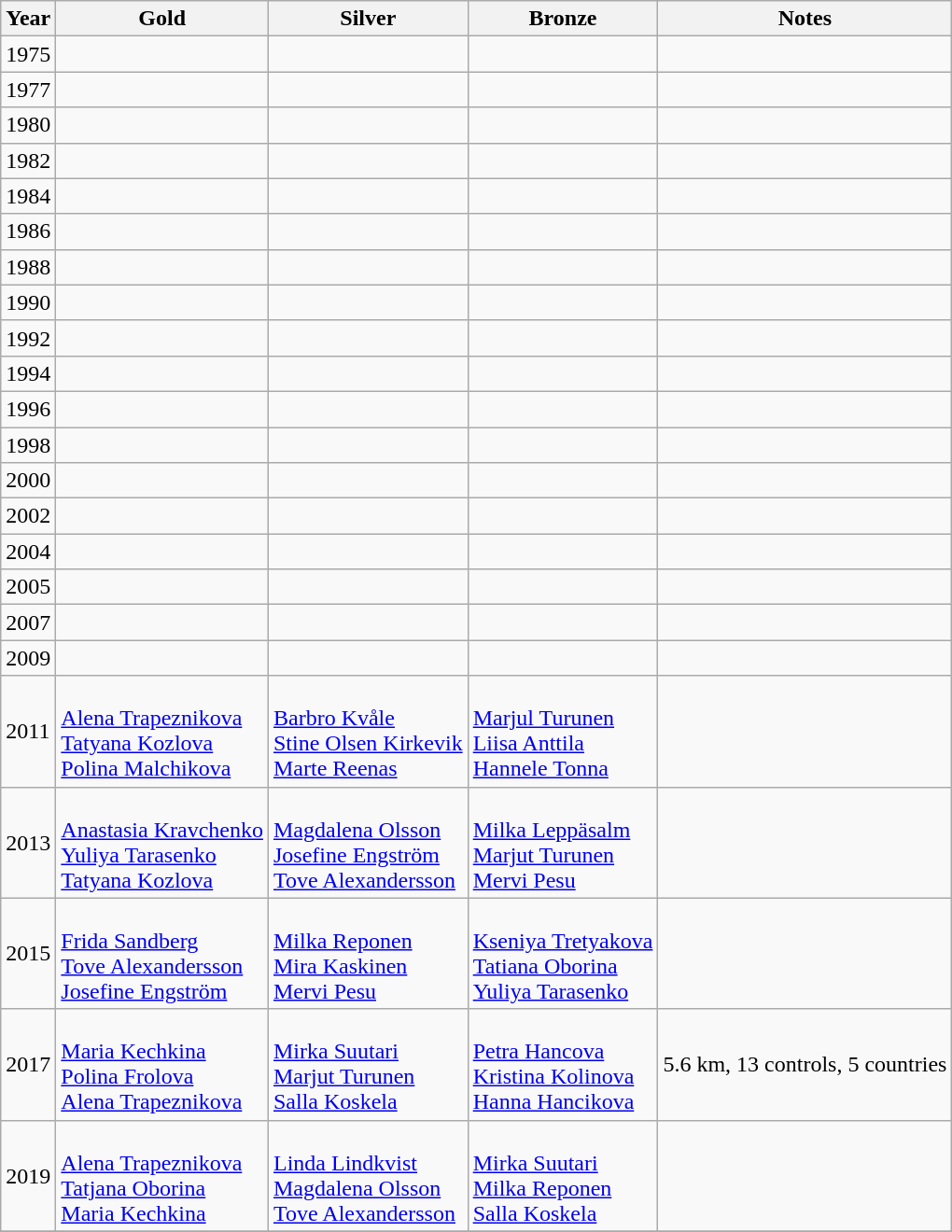<table class="wikitable">
<tr>
<th>Year</th>
<th>Gold</th>
<th>Silver</th>
<th>Bronze</th>
<th>Notes</th>
</tr>
<tr>
<td>1975</td>
<td></td>
<td></td>
<td></td>
<td></td>
</tr>
<tr>
<td>1977</td>
<td></td>
<td></td>
<td></td>
<td></td>
</tr>
<tr>
<td>1980</td>
<td></td>
<td></td>
<td></td>
<td></td>
</tr>
<tr>
<td>1982</td>
<td></td>
<td></td>
<td></td>
<td></td>
</tr>
<tr>
<td>1984</td>
<td></td>
<td></td>
<td></td>
<td></td>
</tr>
<tr>
<td>1986</td>
<td></td>
<td></td>
<td></td>
<td></td>
</tr>
<tr>
<td>1988</td>
<td></td>
<td></td>
<td></td>
<td></td>
</tr>
<tr>
<td>1990</td>
<td></td>
<td></td>
<td></td>
<td></td>
</tr>
<tr>
<td>1992</td>
<td></td>
<td></td>
<td></td>
<td></td>
</tr>
<tr>
<td>1994</td>
<td></td>
<td></td>
<td></td>
<td></td>
</tr>
<tr>
<td>1996</td>
<td></td>
<td></td>
<td></td>
<td></td>
</tr>
<tr>
<td>1998</td>
<td></td>
<td></td>
<td></td>
<td></td>
</tr>
<tr>
<td>2000</td>
<td></td>
<td></td>
<td></td>
<td></td>
</tr>
<tr>
<td>2002</td>
<td></td>
<td></td>
<td></td>
<td></td>
</tr>
<tr>
<td>2004</td>
<td></td>
<td></td>
<td></td>
<td></td>
</tr>
<tr>
<td>2005</td>
<td></td>
<td></td>
<td></td>
<td></td>
</tr>
<tr>
<td>2007</td>
<td></td>
<td></td>
<td></td>
<td></td>
</tr>
<tr>
<td>2009</td>
<td></td>
<td></td>
<td></td>
<td></td>
</tr>
<tr>
<td>2011</td>
<td><br> <a href='#'>Alena Trapeznikova</a><br> <a href='#'>Tatyana Kozlova</a><br> <a href='#'>Polina Malchikova</a></td>
<td><br> <a href='#'>Barbro Kvåle</a><br> <a href='#'>Stine Olsen Kirkevik</a><br> <a href='#'>Marte Reenas</a></td>
<td><br> <a href='#'>Marjul Turunen</a><br> <a href='#'>Liisa Anttila</a><br> <a href='#'>Hannele Tonna</a></td>
<td></td>
</tr>
<tr>
<td>2013</td>
<td><br> <a href='#'>Anastasia Kravchenko</a><br> <a href='#'>Yuliya Tarasenko</a><br> <a href='#'>Tatyana Kozlova</a></td>
<td><br> <a href='#'>Magdalena Olsson</a><br> <a href='#'>Josefine Engström</a><br> <a href='#'>Tove Alexandersson</a></td>
<td><br> <a href='#'>Milka Leppäsalm</a><br> <a href='#'>Marjut Turunen</a><br> <a href='#'>Mervi Pesu</a></td>
<td></td>
</tr>
<tr>
<td>2015 </td>
<td><br> <a href='#'>Frida Sandberg</a><br> <a href='#'>Tove Alexandersson</a><br> <a href='#'>Josefine Engström</a></td>
<td><br> <a href='#'>Milka Reponen</a><br> <a href='#'>Mira Kaskinen</a><br> <a href='#'>Mervi Pesu</a></td>
<td><br> <a href='#'>Kseniya Tretyakova</a><br> <a href='#'>Tatiana Oborina</a><br> <a href='#'>Yuliya Tarasenko</a></td>
<td></td>
</tr>
<tr>
<td>2017 </td>
<td><br> <a href='#'>Maria Kechkina</a><br> <a href='#'>Polina Frolova</a><br> <a href='#'>Alena Trapeznikova</a></td>
<td><br> <a href='#'>Mirka Suutari</a><br> <a href='#'>Marjut Turunen</a><br> <a href='#'>Salla Koskela</a></td>
<td><br> <a href='#'>Petra Hancova</a><br> <a href='#'>Kristina Kolinova</a><br> <a href='#'>Hanna Hancikova</a></td>
<td>5.6 km, 13 controls, 5 countries</td>
</tr>
<tr>
<td>2019</td>
<td><br> <a href='#'>Alena Trapeznikova</a><br> <a href='#'>Tatjana Oborina</a><br> <a href='#'>Maria Kechkina</a></td>
<td><br> <a href='#'>Linda Lindkvist</a><br> <a href='#'>Magdalena Olsson</a><br> <a href='#'>Tove Alexandersson</a></td>
<td><br> <a href='#'>Mirka Suutari</a><br> <a href='#'>Milka Reponen</a><br> <a href='#'>Salla Koskela</a></td>
<td></td>
</tr>
<tr>
</tr>
</table>
